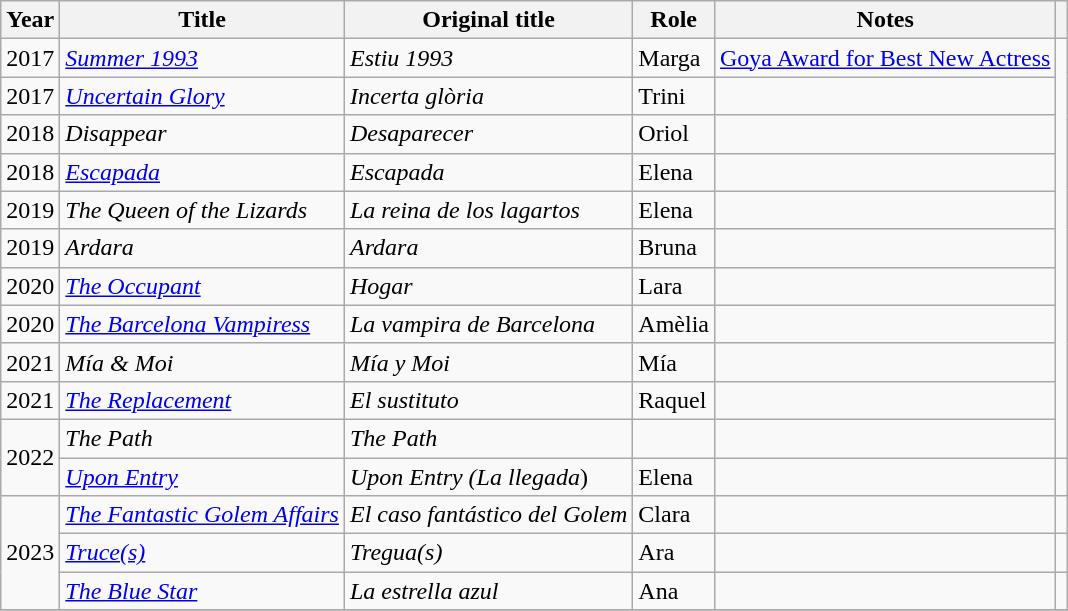<table class="wikitable sortable">
<tr>
<th>Year</th>
<th>Title</th>
<th>Original title</th>
<th>Role</th>
<th class="unsortable">Notes</th>
<th class="unsortable"></th>
</tr>
<tr>
<td>2017</td>
<td><em><a href='#'>Summer 1993</a></em></td>
<td><em>Estiu 1993</em></td>
<td>Marga</td>
<td><a href='#'>Goya Award for Best New Actress</a></td>
</tr>
<tr>
<td>2017</td>
<td><em><a href='#'>Uncertain Glory</a></em></td>
<td><em>Incerta glòria</em></td>
<td>Trini</td>
<td></td>
</tr>
<tr>
<td>2018</td>
<td><em>Disappear</em></td>
<td><em>Desaparecer</em></td>
<td>Oriol</td>
<td></td>
</tr>
<tr>
<td>2018</td>
<td><em><a href='#'>Escapada</a></em></td>
<td><em>Escapada</em></td>
<td>Elena</td>
<td></td>
</tr>
<tr>
<td>2019</td>
<td><em>The Queen of the Lizards</em></td>
<td><em>La reina de los lagartos</em></td>
<td>Elena</td>
<td></td>
</tr>
<tr>
<td>2019</td>
<td><em>Ardara</em></td>
<td><em>Ardara</em></td>
<td>Bruna</td>
<td></td>
</tr>
<tr>
<td>2020</td>
<td><em><a href='#'>The Occupant</a></em></td>
<td><em>Hogar</em></td>
<td>Lara</td>
<td></td>
</tr>
<tr>
<td>2020</td>
<td><em><a href='#'>The Barcelona Vampiress</a></em></td>
<td><em>La vampira de Barcelona</em></td>
<td>Amèlia</td>
<td></td>
</tr>
<tr>
<td>2021</td>
<td><em>Mía & Moi</em></td>
<td><em>Mía y Moi</em></td>
<td>Mía</td>
<td></td>
</tr>
<tr>
<td>2021</td>
<td><em><a href='#'>The Replacement</a></em></td>
<td><em>El sustituto</em></td>
<td>Raquel</td>
<td></td>
</tr>
<tr>
<td rowspan = "2">2022</td>
<td><em>The Path</em></td>
<td><em>The Path</em></td>
<td></td>
<td></td>
</tr>
<tr>
<td><em><a href='#'>Upon Entry</a></em></td>
<td><em>Upon Entry (La llegada</em>)</td>
<td>Elena</td>
<td></td>
<td align = "center"></td>
</tr>
<tr>
<td rowspan = "3">2023</td>
<td><em><a href='#'>The Fantastic Golem Affairs</a></em></td>
<td><em>El caso fantástico del Golem</em></td>
<td>Clara</td>
<td></td>
<td align = "center"></td>
</tr>
<tr>
<td><em><a href='#'>Truce(s)</a></em></td>
<td><em>Tregua(s)</em></td>
<td>Ara</td>
<td></td>
<td align = "center"></td>
</tr>
<tr>
<td><em><a href='#'>The Blue Star</a></em></td>
<td><em>La estrella azul</em></td>
<td>Ana</td>
<td></td>
<td></td>
</tr>
<tr>
</tr>
</table>
